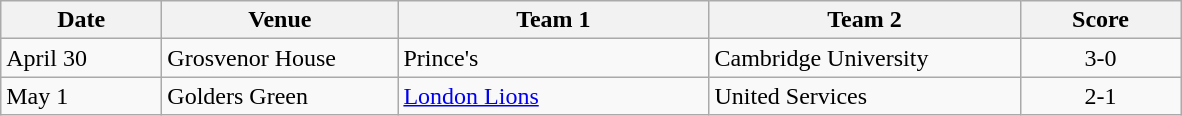<table class="wikitable" style="font-size: 100%">
<tr>
<th width=100>Date</th>
<th width=150>Venue</th>
<th width=200>Team 1</th>
<th width=200>Team 2</th>
<th width=100>Score</th>
</tr>
<tr>
<td>April 30</td>
<td>Grosvenor House</td>
<td>Prince's</td>
<td>Cambridge University</td>
<td align=center>3-0</td>
</tr>
<tr>
<td>May 1</td>
<td>Golders Green</td>
<td><a href='#'>London Lions</a></td>
<td>United Services</td>
<td align=center>2-1</td>
</tr>
</table>
